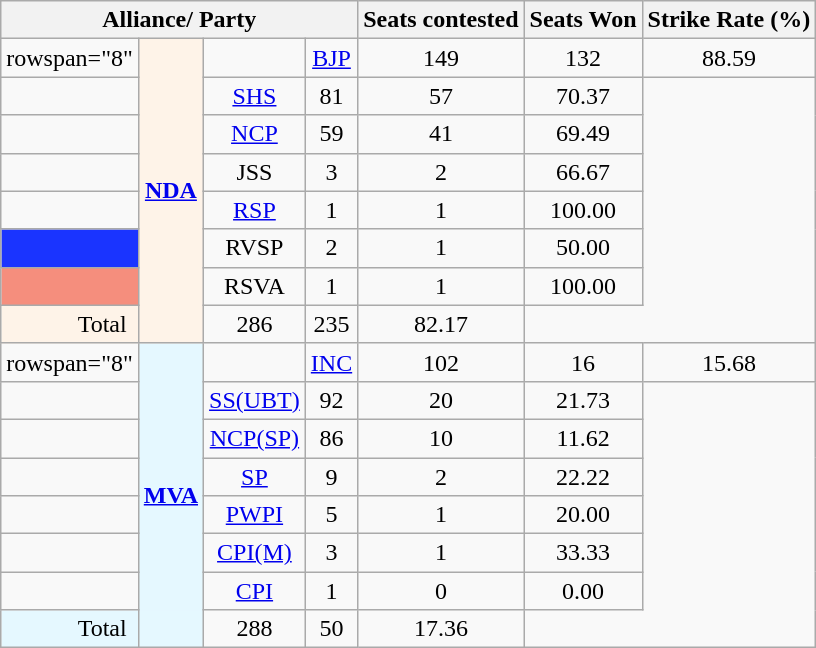<table class="wikitable" style="text-align:center;">
<tr>
<th colspan="4">Alliance/ Party</th>
<th>Seats contested</th>
<th>Seats Won</th>
<th>Strike Rate (%)</th>
</tr>
<tr>
<td>rowspan="8" </td>
<th rowspan="8" style="background:#fef3e8"><a href='#'>NDA</a></th>
<td></td>
<td><a href='#'>BJP</a></td>
<td>149</td>
<td>132</td>
<td>88.59</td>
</tr>
<tr>
<td></td>
<td><a href='#'>SHS</a></td>
<td>81</td>
<td>57</td>
<td>70.37</td>
</tr>
<tr>
<td></td>
<td><a href='#'>NCP</a></td>
<td>59</td>
<td>41</td>
<td>69.49</td>
</tr>
<tr>
<td></td>
<td>JSS</td>
<td>3</td>
<td>2</td>
<td>66.67</td>
</tr>
<tr>
<td></td>
<td><a href='#'>RSP</a></td>
<td>1</td>
<td>1</td>
<td>100.00</td>
</tr>
<tr>
<td bgcolor=#1A34FF></td>
<td>RVSP</td>
<td>2</td>
<td>1</td>
<td>50.00</td>
</tr>
<tr>
<td bgcolor=#F58E7D></td>
<td>RSVA</td>
<td>1</td>
<td>1</td>
<td>100.00</td>
</tr>
<tr>
<td colspan="2" style="background:#fef3e8">Total</td>
<td>286</td>
<td>235</td>
<td>82.17</td>
</tr>
<tr>
<td>rowspan="8" </td>
<th rowspan="8" style="background:#E5F8FF"><a href='#'>MVA</a></th>
<td></td>
<td><a href='#'>INC</a></td>
<td>102</td>
<td>16</td>
<td>15.68</td>
</tr>
<tr>
<td></td>
<td><a href='#'>SS(UBT)</a></td>
<td>92</td>
<td>20</td>
<td>21.73</td>
</tr>
<tr>
<td></td>
<td><a href='#'>NCP(SP)</a></td>
<td>86</td>
<td>10</td>
<td>11.62</td>
</tr>
<tr>
<td></td>
<td><a href='#'>SP</a></td>
<td>9</td>
<td>2</td>
<td>22.22</td>
</tr>
<tr>
<td></td>
<td><a href='#'>PWPI</a></td>
<td>5</td>
<td>1</td>
<td>20.00</td>
</tr>
<tr>
<td></td>
<td><a href='#'>CPI(M)</a></td>
<td>3</td>
<td>1</td>
<td>33.33</td>
</tr>
<tr>
<td></td>
<td><a href='#'>CPI</a></td>
<td>1</td>
<td>0</td>
<td>0.00</td>
</tr>
<tr>
<td colspan="2" style="background:#E5F8FF">Total</td>
<td>288</td>
<td>50</td>
<td>17.36</td>
</tr>
</table>
